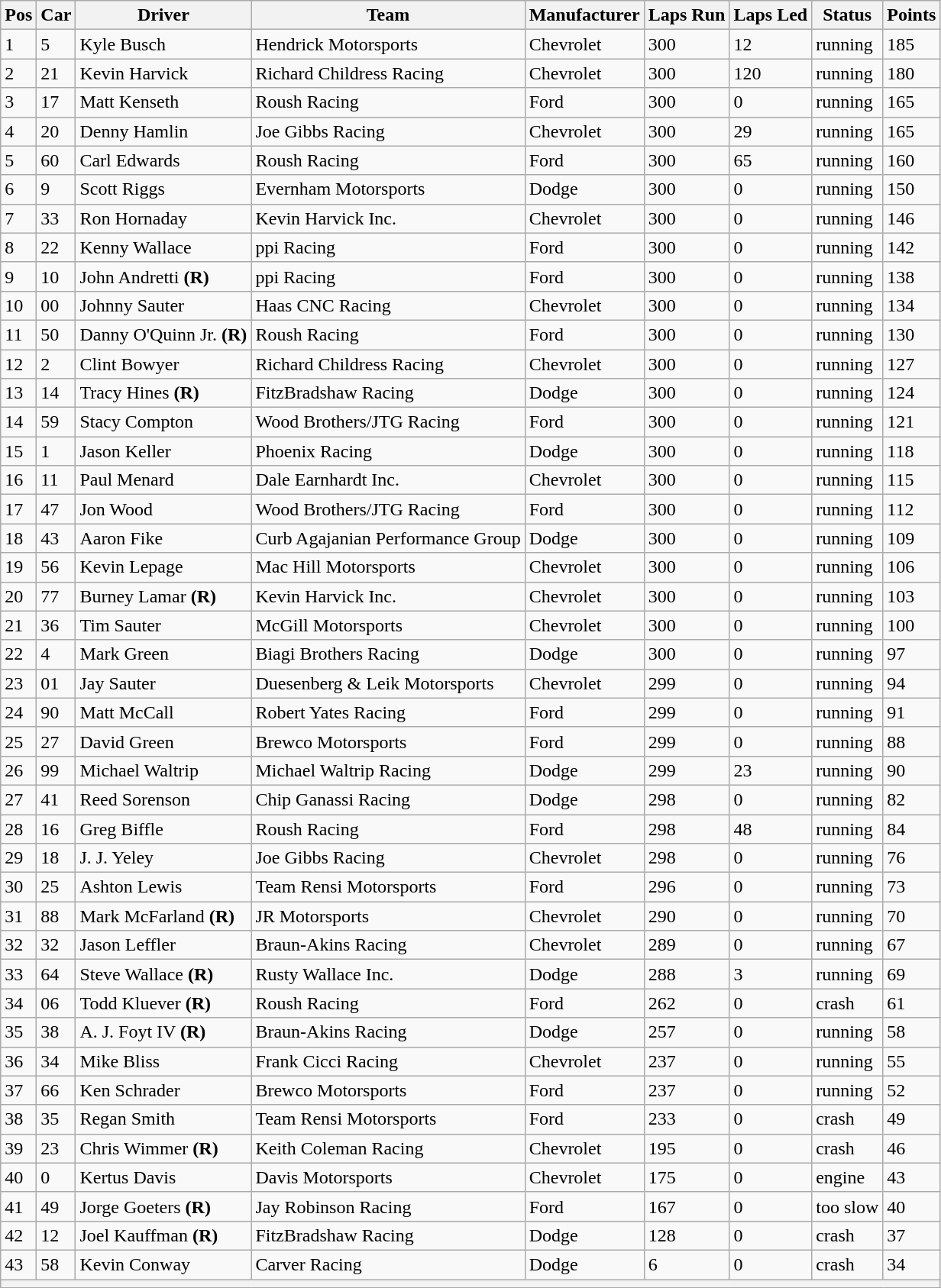<table class="sortable wikitable" border="1">
<tr>
<th>Pos</th>
<th>Car</th>
<th>Driver</th>
<th>Team</th>
<th>Manufacturer</th>
<th>Laps Run</th>
<th>Laps Led</th>
<th>Status</th>
<th>Points</th>
</tr>
<tr>
<td>1</td>
<td>5</td>
<td>Kyle Busch</td>
<td>Hendrick Motorsports</td>
<td>Chevrolet</td>
<td>300</td>
<td>12</td>
<td>running</td>
<td>185</td>
</tr>
<tr>
<td>2</td>
<td>21</td>
<td>Kevin Harvick</td>
<td>Richard Childress Racing</td>
<td>Chevrolet</td>
<td>300</td>
<td>120</td>
<td>running</td>
<td>180</td>
</tr>
<tr>
<td>3</td>
<td>17</td>
<td>Matt Kenseth</td>
<td>Roush Racing</td>
<td>Ford</td>
<td>300</td>
<td>0</td>
<td>running</td>
<td>165</td>
</tr>
<tr>
<td>4</td>
<td>20</td>
<td>Denny Hamlin</td>
<td>Joe Gibbs Racing</td>
<td>Chevrolet</td>
<td>300</td>
<td>29</td>
<td>running</td>
<td>165</td>
</tr>
<tr>
<td>5</td>
<td>60</td>
<td>Carl Edwards</td>
<td>Roush Racing</td>
<td>Ford</td>
<td>300</td>
<td>65</td>
<td>running</td>
<td>160</td>
</tr>
<tr>
<td>6</td>
<td>9</td>
<td>Scott Riggs</td>
<td>Evernham Motorsports</td>
<td>Dodge</td>
<td>300</td>
<td>0</td>
<td>running</td>
<td>150</td>
</tr>
<tr>
<td>7</td>
<td>33</td>
<td>Ron Hornaday</td>
<td>Kevin Harvick Inc.</td>
<td>Chevrolet</td>
<td>300</td>
<td>0</td>
<td>running</td>
<td>146</td>
</tr>
<tr>
<td>8</td>
<td>22</td>
<td>Kenny Wallace</td>
<td>ppi Racing</td>
<td>Ford</td>
<td>300</td>
<td>0</td>
<td>running</td>
<td>142</td>
</tr>
<tr>
<td>9</td>
<td>10</td>
<td>John Andretti <strong>(R)</strong></td>
<td>ppi Racing</td>
<td>Ford</td>
<td>300</td>
<td>0</td>
<td>running</td>
<td>138</td>
</tr>
<tr>
<td>10</td>
<td>00</td>
<td>Johnny Sauter</td>
<td>Haas CNC Racing</td>
<td>Chevrolet</td>
<td>300</td>
<td>0</td>
<td>running</td>
<td>134</td>
</tr>
<tr>
<td>11</td>
<td>50</td>
<td>Danny O'Quinn Jr. <strong>(R)</strong></td>
<td>Roush Racing</td>
<td>Ford</td>
<td>300</td>
<td>0</td>
<td>running</td>
<td>130</td>
</tr>
<tr>
<td>12</td>
<td>2</td>
<td>Clint Bowyer</td>
<td>Richard Childress Racing</td>
<td>Chevrolet</td>
<td>300</td>
<td>0</td>
<td>running</td>
<td>127</td>
</tr>
<tr>
<td>13</td>
<td>14</td>
<td>Tracy Hines <strong>(R)</strong></td>
<td>FitzBradshaw Racing</td>
<td>Dodge</td>
<td>300</td>
<td>0</td>
<td>running</td>
<td>124</td>
</tr>
<tr>
<td>14</td>
<td>59</td>
<td>Stacy Compton</td>
<td>Wood Brothers/JTG Racing</td>
<td>Ford</td>
<td>300</td>
<td>0</td>
<td>running</td>
<td>121</td>
</tr>
<tr>
<td>15</td>
<td>1</td>
<td>Jason Keller</td>
<td>Phoenix Racing</td>
<td>Dodge</td>
<td>300</td>
<td>0</td>
<td>running</td>
<td>118</td>
</tr>
<tr>
<td>16</td>
<td>11</td>
<td>Paul Menard</td>
<td>Dale Earnhardt Inc.</td>
<td>Chevrolet</td>
<td>300</td>
<td>0</td>
<td>running</td>
<td>115</td>
</tr>
<tr>
<td>17</td>
<td>47</td>
<td>Jon Wood</td>
<td>Wood Brothers/JTG Racing</td>
<td>Ford</td>
<td>300</td>
<td>0</td>
<td>running</td>
<td>112</td>
</tr>
<tr>
<td>18</td>
<td>43</td>
<td>Aaron Fike</td>
<td>Curb Agajanian Performance Group</td>
<td>Dodge</td>
<td>300</td>
<td>0</td>
<td>running</td>
<td>109</td>
</tr>
<tr>
<td>19</td>
<td>56</td>
<td>Kevin Lepage</td>
<td>Mac Hill Motorsports</td>
<td>Chevrolet</td>
<td>300</td>
<td>0</td>
<td>running</td>
<td>106</td>
</tr>
<tr>
<td>20</td>
<td>77</td>
<td>Burney Lamar <strong>(R)</strong></td>
<td>Kevin Harvick Inc.</td>
<td>Chevrolet</td>
<td>300</td>
<td>0</td>
<td>running</td>
<td>103</td>
</tr>
<tr>
<td>21</td>
<td>36</td>
<td>Tim Sauter</td>
<td>McGill Motorsports</td>
<td>Chevrolet</td>
<td>300</td>
<td>0</td>
<td>running</td>
<td>100</td>
</tr>
<tr>
<td>22</td>
<td>4</td>
<td>Mark Green</td>
<td>Biagi Brothers Racing</td>
<td>Dodge</td>
<td>300</td>
<td>0</td>
<td>running</td>
<td>97</td>
</tr>
<tr>
<td>23</td>
<td>01</td>
<td>Jay Sauter</td>
<td>Duesenberg & Leik Motorsports</td>
<td>Chevrolet</td>
<td>299</td>
<td>0</td>
<td>running</td>
<td>94</td>
</tr>
<tr>
<td>24</td>
<td>90</td>
<td>Matt McCall</td>
<td>Robert Yates Racing</td>
<td>Ford</td>
<td>299</td>
<td>0</td>
<td>running</td>
<td>91</td>
</tr>
<tr>
<td>25</td>
<td>27</td>
<td>David Green</td>
<td>Brewco Motorsports</td>
<td>Ford</td>
<td>299</td>
<td>0</td>
<td>running</td>
<td>88</td>
</tr>
<tr>
<td>26</td>
<td>99</td>
<td>Michael Waltrip</td>
<td>Michael Waltrip Racing</td>
<td>Dodge</td>
<td>299</td>
<td>23</td>
<td>running</td>
<td>90</td>
</tr>
<tr>
<td>27</td>
<td>41</td>
<td>Reed Sorenson</td>
<td>Chip Ganassi Racing</td>
<td>Dodge</td>
<td>298</td>
<td>0</td>
<td>running</td>
<td>82</td>
</tr>
<tr>
<td>28</td>
<td>16</td>
<td>Greg Biffle</td>
<td>Roush Racing</td>
<td>Ford</td>
<td>298</td>
<td>48</td>
<td>running</td>
<td>84</td>
</tr>
<tr>
<td>29</td>
<td>18</td>
<td>J. J. Yeley</td>
<td>Joe Gibbs Racing</td>
<td>Chevrolet</td>
<td>298</td>
<td>0</td>
<td>running</td>
<td>76</td>
</tr>
<tr>
<td>30</td>
<td>25</td>
<td>Ashton Lewis</td>
<td>Team Rensi Motorsports</td>
<td>Ford</td>
<td>296</td>
<td>0</td>
<td>running</td>
<td>73</td>
</tr>
<tr>
<td>31</td>
<td>88</td>
<td>Mark McFarland <strong>(R)</strong></td>
<td>JR Motorsports</td>
<td>Chevrolet</td>
<td>290</td>
<td>0</td>
<td>running</td>
<td>70</td>
</tr>
<tr>
<td>32</td>
<td>32</td>
<td>Jason Leffler</td>
<td>Braun-Akins Racing</td>
<td>Chevrolet</td>
<td>289</td>
<td>0</td>
<td>running</td>
<td>67</td>
</tr>
<tr>
<td>33</td>
<td>64</td>
<td>Steve Wallace <strong>(R)</strong></td>
<td>Rusty Wallace Inc.</td>
<td>Dodge</td>
<td>288</td>
<td>3</td>
<td>running</td>
<td>69</td>
</tr>
<tr>
<td>34</td>
<td>06</td>
<td>Todd Kluever <strong>(R)</strong></td>
<td>Roush Racing</td>
<td>Ford</td>
<td>262</td>
<td>0</td>
<td>crash</td>
<td>61</td>
</tr>
<tr>
<td>35</td>
<td>38</td>
<td>A. J. Foyt IV <strong>(R)</strong></td>
<td>Braun-Akins Racing</td>
<td>Dodge</td>
<td>257</td>
<td>0</td>
<td>running</td>
<td>58</td>
</tr>
<tr>
<td>36</td>
<td>34</td>
<td>Mike Bliss</td>
<td>Frank Cicci Racing</td>
<td>Chevrolet</td>
<td>237</td>
<td>0</td>
<td>running</td>
<td>55</td>
</tr>
<tr>
<td>37</td>
<td>66</td>
<td>Ken Schrader</td>
<td>Brewco Motorsports</td>
<td>Ford</td>
<td>237</td>
<td>0</td>
<td>running</td>
<td>52</td>
</tr>
<tr>
<td>38</td>
<td>35</td>
<td>Regan Smith</td>
<td>Team Rensi Motorsports</td>
<td>Ford</td>
<td>233</td>
<td>0</td>
<td>crash</td>
<td>49</td>
</tr>
<tr>
<td>39</td>
<td>23</td>
<td>Chris Wimmer <strong>(R)</strong></td>
<td>Keith Coleman Racing</td>
<td>Chevrolet</td>
<td>195</td>
<td>0</td>
<td>crash</td>
<td>46</td>
</tr>
<tr>
<td>40</td>
<td>0</td>
<td>Kertus Davis</td>
<td>Davis Motorsports</td>
<td>Chevrolet</td>
<td>175</td>
<td>0</td>
<td>engine</td>
<td>43</td>
</tr>
<tr>
<td>41</td>
<td>49</td>
<td>Jorge Goeters <strong>(R)</strong></td>
<td>Jay Robinson Racing</td>
<td>Ford</td>
<td>167</td>
<td>0</td>
<td>too slow</td>
<td>40</td>
</tr>
<tr>
<td>42</td>
<td>12</td>
<td>Joel Kauffman <strong>(R)</strong></td>
<td>FitzBradshaw Racing</td>
<td>Dodge</td>
<td>128</td>
<td>0</td>
<td>crash</td>
<td>37</td>
</tr>
<tr>
<td>43</td>
<td>58</td>
<td>Kevin Conway</td>
<td>Carver Racing</td>
<td>Dodge</td>
<td>6</td>
<td>0</td>
<td>crash</td>
<td>34</td>
</tr>
<tr>
<th colspan="9"></th>
</tr>
</table>
